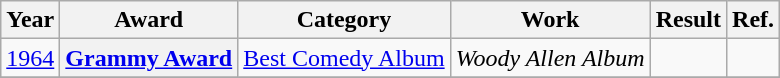<table class="wikitable">
<tr>
<th>Year</th>
<th>Award</th>
<th>Category</th>
<th>Work</th>
<th>Result</th>
<th>Ref.</th>
</tr>
<tr>
<td><a href='#'>1964</a></td>
<th><a href='#'>Grammy Award</a></th>
<td><a href='#'>Best Comedy Album</a></td>
<td><em>Woody Allen Album</em></td>
<td></td>
<td></td>
</tr>
<tr>
</tr>
</table>
